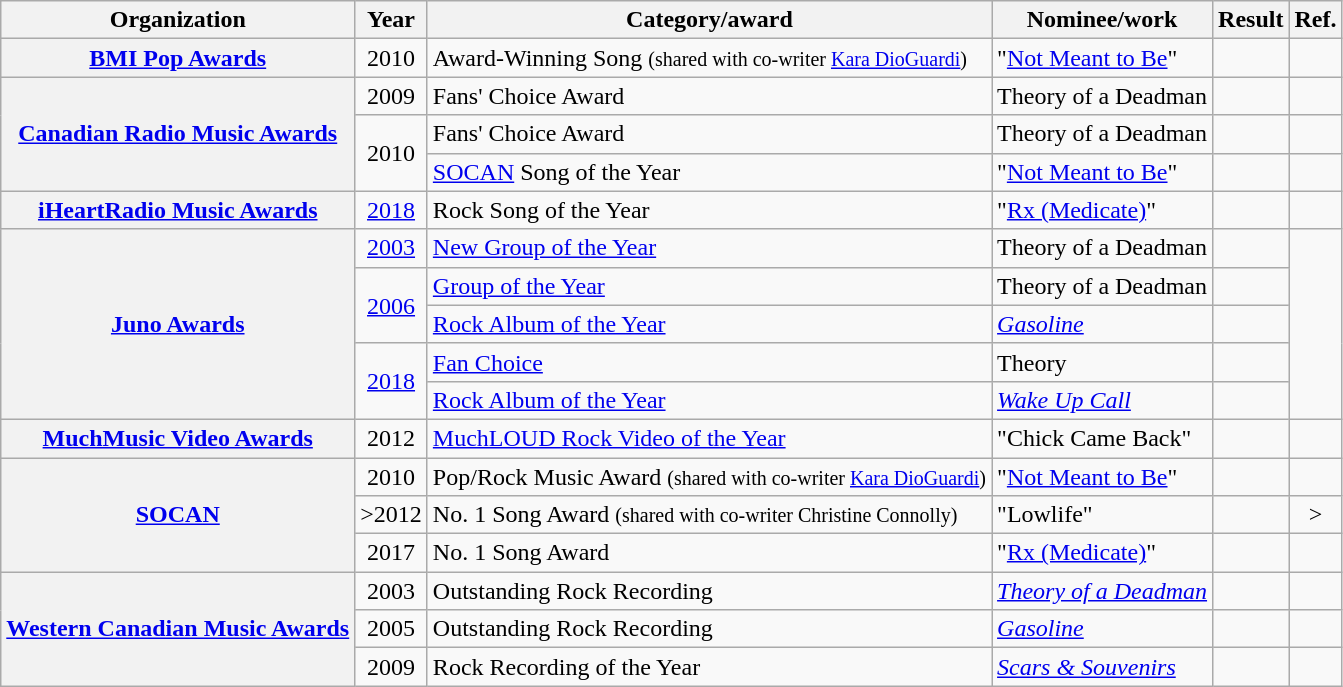<table class="wikitable plainrowheaders">
<tr>
<th scope="col">Organization</th>
<th scope="col">Year</th>
<th scope="col">Category/award</th>
<th scope="col">Nominee/work</th>
<th scope="col">Result</th>
<th scope="col" class="unsortable">Ref.</th>
</tr>
<tr>
<th scope="row"><a href='#'>BMI Pop Awards</a></th>
<td style="text-align:center">2010</td>
<td>Award-Winning Song <small>(shared with co-writer <a href='#'>Kara DioGuardi</a>)</small></td>
<td>"<a href='#'>Not Meant to Be</a>"</td>
<td></td>
<td style="text-align:center"></td>
</tr>
<tr>
<th scope="row" rowspan="3"><a href='#'>Canadian Radio Music Awards</a></th>
<td style="text-align:center">2009</td>
<td>Fans' Choice Award</td>
<td>Theory of a Deadman</td>
<td></td>
<td style="text-align:center"></td>
</tr>
<tr>
<td style="text-align:center" rowspan="2">2010</td>
<td>Fans' Choice Award</td>
<td>Theory of a Deadman</td>
<td></td>
<td style="text-align:center"></td>
</tr>
<tr>
<td><a href='#'>SOCAN</a> Song of the Year</td>
<td>"<a href='#'>Not Meant to Be</a>"</td>
<td></td>
<td style="text-align:center"></td>
</tr>
<tr>
<th scope="row"><a href='#'>iHeartRadio Music Awards</a></th>
<td style="text-align:center"><a href='#'>2018</a></td>
<td>Rock Song of the Year</td>
<td>"<a href='#'>Rx (Medicate)</a>"</td>
<td></td>
<td style="text-align:center"></td>
</tr>
<tr>
<th scope="row" rowspan="5"><a href='#'>Juno Awards</a></th>
<td style="text-align:center"><a href='#'>2003</a></td>
<td><a href='#'>New Group of the Year</a></td>
<td>Theory of a Deadman</td>
<td></td>
<td style="text-align:center" rowspan="5"></td>
</tr>
<tr>
<td style="text-align:center" rowspan="2"><a href='#'>2006</a></td>
<td><a href='#'>Group of the Year</a></td>
<td>Theory of a Deadman</td>
<td></td>
</tr>
<tr>
<td><a href='#'>Rock Album of the Year</a></td>
<td><em><a href='#'>Gasoline</a></em></td>
<td></td>
</tr>
<tr>
<td style="text-align: center" rowspan="2"><a href='#'>2018</a></td>
<td><a href='#'>Fan Choice</a></td>
<td>Theory</td>
<td></td>
</tr>
<tr>
<td><a href='#'>Rock Album of the Year</a></td>
<td><em><a href='#'>Wake Up Call</a></em></td>
<td></td>
</tr>
<tr>
<th scope="row"><a href='#'>MuchMusic Video Awards</a></th>
<td style="text-align:center">2012</td>
<td><a href='#'>MuchLOUD Rock Video of the Year</a></td>
<td>"Chick Came Back"</td>
<td></td>
<td style="text-align:center"></td>
</tr>
<tr>
<th scope="row" rowspan="3"><a href='#'>SOCAN</a></th>
<td style="text-align:center">2010</td>
<td>Pop/Rock Music Award <small>(shared with co-writer <a href='#'>Kara DioGuardi</a>)</small></td>
<td>"<a href='#'>Not Meant to Be</a>"</td>
<td></td>
<td style="text-align:center"></td>
</tr>
<tr>
<td style="text-align:center">>2012</td>
<td>No. 1 Song Award <small>(shared with co-writer Christine Connolly)</small></td>
<td>"Lowlife"</td>
<td></td>
<td style="text-align:center">></td>
</tr>
<tr>
<td style="text-align:center">2017</td>
<td>No. 1 Song Award</td>
<td>"<a href='#'>Rx (Medicate)</a>"</td>
<td></td>
<td style="text-align:center"></td>
</tr>
<tr>
<th scope="row" rowspan="3"><a href='#'>Western Canadian Music Awards</a></th>
<td style="text-align:center">2003</td>
<td>Outstanding Rock Recording</td>
<td><em><a href='#'>Theory of a Deadman</a></em></td>
<td></td>
<td style="text-align:center"></td>
</tr>
<tr>
<td style="text-align:center">2005</td>
<td>Outstanding Rock Recording</td>
<td><em><a href='#'>Gasoline</a></em></td>
<td></td>
<td style="text-align:center"></td>
</tr>
<tr>
<td style="text-align:center">2009</td>
<td>Rock Recording of the Year</td>
<td><em><a href='#'>Scars & Souvenirs</a></em></td>
<td></td>
<td style="text-align:center"></td>
</tr>
</table>
